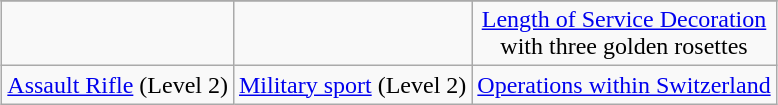<table class="wikitable" style="margin:1em auto; text-align:center;">
<tr>
</tr>
<tr>
<td></td>
<td></td>
<td><a href='#'>Length of Service Decoration</a><br>with three golden rosettes</td>
</tr>
<tr>
<td><a href='#'>Assault Rifle</a> (Level 2)</td>
<td><a href='#'>Military sport</a> (Level 2)</td>
<td><a href='#'>Operations within Switzerland</a></td>
</tr>
</table>
